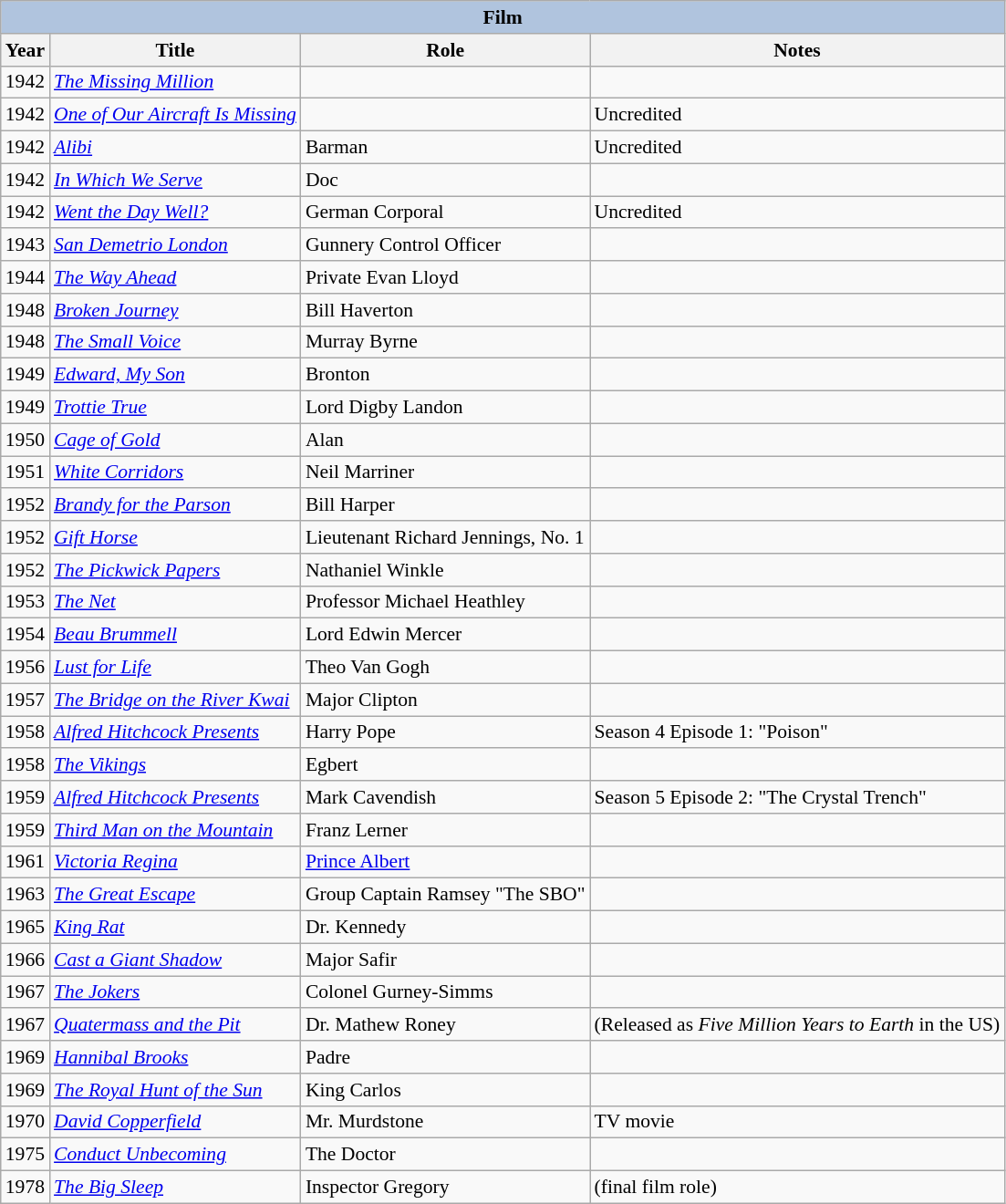<table class="wikitable" style="font-size: 90%;">
<tr>
<th colspan="4" style="background: LightSteelBlue;">Film</th>
</tr>
<tr>
<th>Year</th>
<th>Title</th>
<th>Role</th>
<th>Notes</th>
</tr>
<tr>
<td>1942</td>
<td><em><a href='#'>The Missing Million</a></em></td>
<td></td>
<td></td>
</tr>
<tr>
<td>1942</td>
<td><em><a href='#'>One of Our Aircraft Is Missing</a></em></td>
<td></td>
<td>Uncredited</td>
</tr>
<tr>
<td>1942</td>
<td><em><a href='#'>Alibi</a></em></td>
<td>Barman</td>
<td>Uncredited</td>
</tr>
<tr>
<td>1942</td>
<td><em><a href='#'>In Which We Serve</a></em></td>
<td>Doc</td>
<td></td>
</tr>
<tr>
<td>1942</td>
<td><em><a href='#'>Went the Day Well?</a></em></td>
<td>German Corporal</td>
<td>Uncredited</td>
</tr>
<tr>
<td>1943</td>
<td><em><a href='#'>San Demetrio London</a></em></td>
<td>Gunnery Control Officer</td>
<td></td>
</tr>
<tr>
<td>1944</td>
<td><em><a href='#'>The Way Ahead</a></em></td>
<td>Private Evan Lloyd</td>
<td></td>
</tr>
<tr>
<td>1948</td>
<td><em><a href='#'>Broken Journey</a></em></td>
<td>Bill Haverton</td>
<td></td>
</tr>
<tr>
<td>1948</td>
<td><em><a href='#'>The Small Voice</a></em></td>
<td>Murray Byrne</td>
<td></td>
</tr>
<tr>
<td>1949</td>
<td><em><a href='#'>Edward, My Son</a></em></td>
<td>Bronton</td>
<td></td>
</tr>
<tr>
<td>1949</td>
<td><em><a href='#'>Trottie True</a></em></td>
<td>Lord Digby Landon</td>
<td></td>
</tr>
<tr>
<td>1950</td>
<td><em><a href='#'>Cage of Gold</a></em></td>
<td>Alan</td>
<td></td>
</tr>
<tr>
<td>1951</td>
<td><em><a href='#'>White Corridors</a></em></td>
<td>Neil Marriner</td>
<td></td>
</tr>
<tr>
<td>1952</td>
<td><em><a href='#'>Brandy for the Parson</a></em></td>
<td>Bill Harper</td>
<td></td>
</tr>
<tr>
<td>1952</td>
<td><em><a href='#'>Gift Horse</a></em></td>
<td>Lieutenant Richard Jennings, No. 1</td>
<td></td>
</tr>
<tr>
<td>1952</td>
<td><em><a href='#'>The Pickwick Papers</a></em></td>
<td>Nathaniel Winkle</td>
<td></td>
</tr>
<tr>
<td>1953</td>
<td><em><a href='#'>The Net</a></em></td>
<td>Professor Michael Heathley</td>
<td></td>
</tr>
<tr>
<td>1954</td>
<td><em><a href='#'>Beau Brummell</a></em></td>
<td>Lord Edwin Mercer</td>
<td></td>
</tr>
<tr>
<td>1956</td>
<td><em><a href='#'>Lust for Life</a></em></td>
<td>Theo Van Gogh</td>
<td></td>
</tr>
<tr>
<td>1957</td>
<td><em><a href='#'>The Bridge on the River Kwai</a></em></td>
<td>Major Clipton</td>
<td></td>
</tr>
<tr>
<td>1958</td>
<td><em><a href='#'>Alfred Hitchcock Presents</a></em></td>
<td>Harry Pope</td>
<td>Season 4 Episode 1: "Poison"</td>
</tr>
<tr>
<td>1958</td>
<td><em><a href='#'>The Vikings</a></em></td>
<td>Egbert</td>
<td></td>
</tr>
<tr>
<td>1959</td>
<td><em><a href='#'>Alfred Hitchcock Presents</a></em></td>
<td>Mark Cavendish</td>
<td>Season 5 Episode 2: "The Crystal Trench"</td>
</tr>
<tr>
<td>1959</td>
<td><em><a href='#'>Third Man on the Mountain</a></em></td>
<td>Franz Lerner</td>
<td></td>
</tr>
<tr>
<td>1961</td>
<td><em><a href='#'>Victoria Regina</a></em></td>
<td><a href='#'>Prince Albert</a></td>
<td></td>
</tr>
<tr>
<td>1963</td>
<td><em><a href='#'>The Great Escape</a></em></td>
<td>Group Captain Ramsey "The SBO"</td>
<td></td>
</tr>
<tr>
<td>1965</td>
<td><em><a href='#'>King Rat</a></em></td>
<td>Dr. Kennedy</td>
<td></td>
</tr>
<tr>
<td>1966</td>
<td><em><a href='#'>Cast a Giant Shadow</a></em></td>
<td>Major Safir</td>
<td></td>
</tr>
<tr>
<td>1967</td>
<td><em><a href='#'>The Jokers</a></em></td>
<td>Colonel Gurney-Simms</td>
<td></td>
</tr>
<tr>
<td>1967</td>
<td><em><a href='#'>Quatermass and the Pit</a></em></td>
<td>Dr. Mathew Roney</td>
<td>(Released as <em>Five Million Years to Earth</em> in the US)</td>
</tr>
<tr>
<td>1969</td>
<td><em><a href='#'>Hannibal Brooks</a></em></td>
<td>Padre</td>
<td></td>
</tr>
<tr>
<td>1969</td>
<td><em><a href='#'>The Royal Hunt of the Sun</a></em></td>
<td>King Carlos</td>
<td></td>
</tr>
<tr>
<td>1970</td>
<td><em><a href='#'>David Copperfield</a></em></td>
<td>Mr. Murdstone</td>
<td>TV movie</td>
</tr>
<tr>
<td>1975</td>
<td><em><a href='#'>Conduct Unbecoming</a></em></td>
<td>The Doctor</td>
<td></td>
</tr>
<tr>
<td>1978</td>
<td><em><a href='#'>The Big Sleep</a></em></td>
<td>Inspector Gregory</td>
<td>(final film role)</td>
</tr>
</table>
